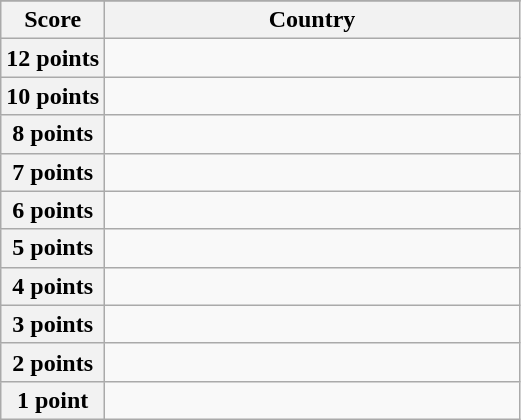<table class="wikitable">
<tr>
</tr>
<tr>
<th scope="col" width="20%">Score</th>
<th scope="col">Country</th>
</tr>
<tr>
<th scope="row">12 points</th>
<td></td>
</tr>
<tr>
<th scope="row">10 points</th>
<td></td>
</tr>
<tr>
<th scope="row">8 points</th>
<td></td>
</tr>
<tr>
<th scope="row">7 points</th>
<td></td>
</tr>
<tr>
<th scope="row">6 points</th>
<td></td>
</tr>
<tr>
<th scope="row">5 points</th>
<td></td>
</tr>
<tr>
<th scope="row">4 points</th>
<td></td>
</tr>
<tr>
<th scope="row">3 points</th>
<td></td>
</tr>
<tr>
<th scope="row">2 points</th>
<td></td>
</tr>
<tr>
<th scope="row">1 point</th>
<td></td>
</tr>
</table>
